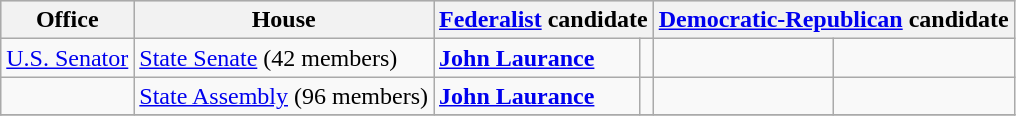<table class=wikitable>
<tr bgcolor=lightgrey>
<th>Office</th>
<th>House</th>
<th colspan="2"><a href='#'>Federalist</a> candidate</th>
<th colspan="2"><a href='#'>Democratic-Republican</a> candidate</th>
</tr>
<tr>
<td><a href='#'>U.S. Senator</a></td>
<td><a href='#'>State Senate</a> (42 members)</td>
<td><strong><a href='#'>John Laurance</a></strong></td>
<td align="right"></td>
<td></td>
<td align="right"></td>
</tr>
<tr>
<td></td>
<td><a href='#'>State Assembly</a> (96 members)</td>
<td><strong><a href='#'>John Laurance</a></strong></td>
<td align="right"></td>
<td></td>
<td align="right"></td>
</tr>
<tr>
</tr>
</table>
